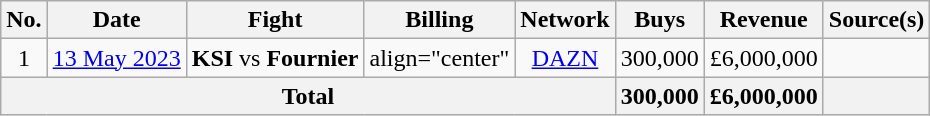<table class="wikitable sortable">
<tr>
<th>No.</th>
<th>Date</th>
<th>Fight</th>
<th>Billing</th>
<th>Network</th>
<th>Buys</th>
<th>Revenue</th>
<th>Source(s)</th>
</tr>
<tr>
<td align="center">1</td>
<td align="center"><a href='#'>13 May 2023</a></td>
<td align="center"><strong>KSI</strong> vs <strong>Fournier</strong></td>
<td>align="center" </td>
<td align="center"><a href='#'>DAZN</a></td>
<td align="center">300,000</td>
<td align="center">£6,000,000</td>
<td align="center"></td>
</tr>
<tr>
<th colspan="5">Total</th>
<th>300,000</th>
<th>£6,000,000</th>
<th></th>
</tr>
</table>
